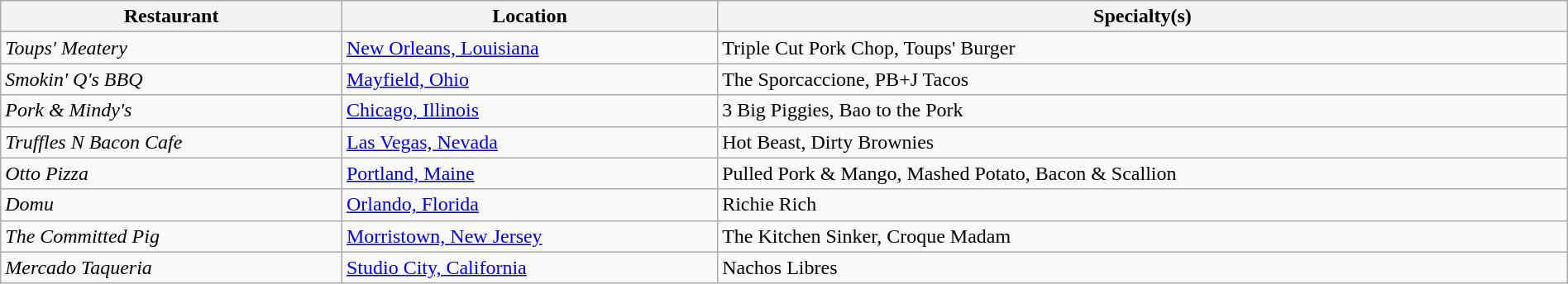<table class="wikitable" style="width:100%;">
<tr>
<th>Restaurant</th>
<th>Location</th>
<th>Specialty(s)</th>
</tr>
<tr>
<td><em>Toups' Meatery</em></td>
<td><a href='#'>New Orleans, Louisiana</a></td>
<td>Triple Cut Pork Chop, Toups' Burger</td>
</tr>
<tr>
<td><em>Smokin' Q's BBQ</em></td>
<td><a href='#'>Mayfield, Ohio</a></td>
<td>The Sporcaccione, PB+J Tacos</td>
</tr>
<tr>
<td><em>Pork & Mindy's</em></td>
<td><a href='#'>Chicago, Illinois</a></td>
<td>3 Big Piggies, Bao to the Pork</td>
</tr>
<tr>
<td><em>Truffles N Bacon Cafe</em></td>
<td><a href='#'>Las Vegas, Nevada</a></td>
<td>Hot Beast, Dirty Brownies</td>
</tr>
<tr>
<td><em>Otto Pizza</em></td>
<td><a href='#'>Portland, Maine</a></td>
<td>Pulled Pork & Mango, Mashed Potato, Bacon & Scallion</td>
</tr>
<tr>
<td><em>Domu</em></td>
<td><a href='#'>Orlando, Florida</a></td>
<td>Richie Rich</td>
</tr>
<tr>
<td><em>The Committed Pig</em></td>
<td><a href='#'>Morristown, New Jersey</a></td>
<td>The Kitchen Sinker, Croque Madam</td>
</tr>
<tr>
<td><em>Mercado Taqueria</em></td>
<td><a href='#'>Studio City, California</a></td>
<td>Nachos Libres</td>
</tr>
</table>
